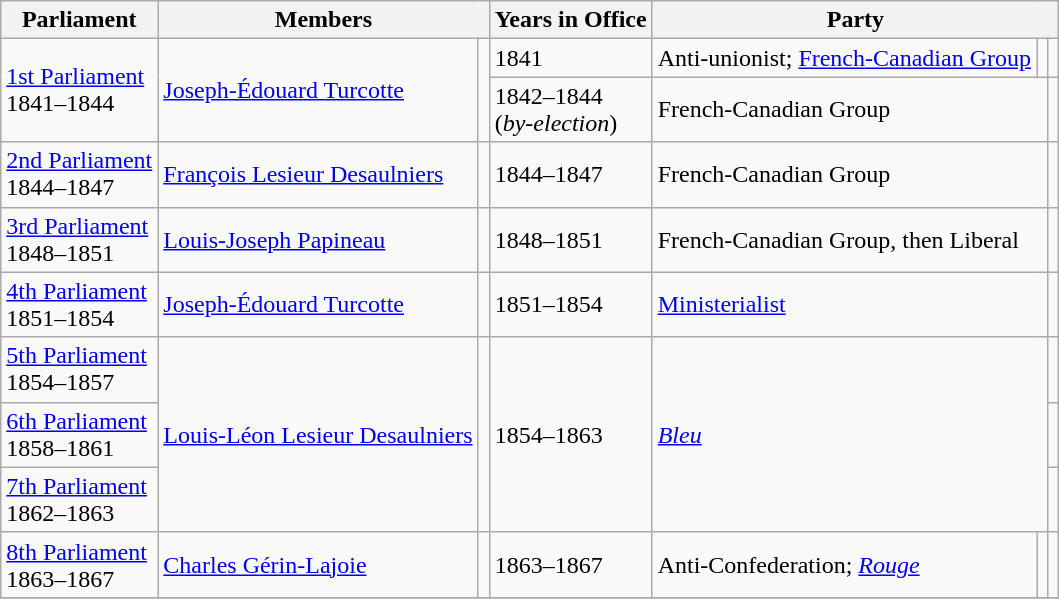<table class="wikitable">
<tr>
<th>Parliament</th>
<th colspan="2">Members</th>
<th>Years in Office</th>
<th colspan="3">Party</th>
</tr>
<tr>
<td rowspan="2"><a href='#'>1st Parliament</a><br>1841–1844</td>
<td rowspan="2"><a href='#'>Joseph-Édouard Turcotte</a></td>
<td rowspan="2"></td>
<td>1841</td>
<td>Anti-unionist; <a href='#'>French-Canadian Group</a></td>
<td></td>
<td></td>
</tr>
<tr>
<td>1842–1844<br>(<em>by-election</em>)</td>
<td colspan="2">French-Canadian Group</td>
<td></td>
</tr>
<tr>
<td><a href='#'>2nd Parliament</a><br>1844–1847</td>
<td><a href='#'>François Lesieur Desaulniers</a></td>
<td></td>
<td>1844–1847</td>
<td colspan="2">French-Canadian Group</td>
<td></td>
</tr>
<tr>
<td><a href='#'>3rd Parliament</a><br>1848–1851</td>
<td><a href='#'>Louis-Joseph Papineau</a></td>
<td></td>
<td>1848–1851</td>
<td colspan="2">French-Canadian Group, then Liberal</td>
<td></td>
</tr>
<tr>
<td><a href='#'>4th Parliament</a><br>1851–1854</td>
<td><a href='#'>Joseph-Édouard Turcotte</a></td>
<td></td>
<td>1851–1854</td>
<td colspan="2"><a href='#'>Ministerialist</a></td>
<td></td>
</tr>
<tr>
<td><a href='#'>5th Parliament</a><br>1854–1857</td>
<td rowspan="3"><a href='#'>Louis-Léon Lesieur Desaulniers</a></td>
<td rowspan="3"></td>
<td rowspan="3">1854–1863</td>
<td colspan="2"rowspan="3"><em><a href='#'>Bleu</a></em></td>
<td></td>
</tr>
<tr>
<td><a href='#'>6th Parliament</a><br>1858–1861</td>
<td></td>
</tr>
<tr>
<td><a href='#'>7th Parliament</a><br>1862–1863</td>
<td></td>
</tr>
<tr>
<td><a href='#'>8th Parliament</a><br>1863–1867</td>
<td><a href='#'>Charles Gérin-Lajoie</a></td>
<td></td>
<td>1863–1867</td>
<td>Anti-Confederation; <a href='#'><em>Rouge</em></a></td>
<td></td>
<td></td>
</tr>
<tr>
</tr>
</table>
